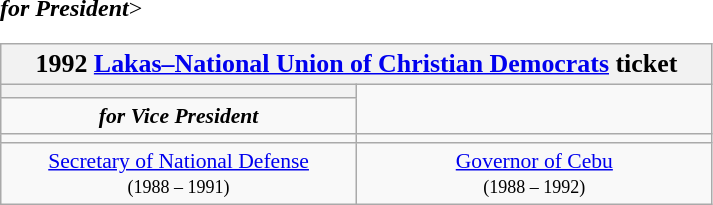<table class=wikitable style="font-size:90%; text-align:center">
<tr>
<th colspan=2><big>1992 <a href='#'>Lakas–National Union of Christian Democrats</a> ticket</big></th>
</tr>
<tr>
<th style="width:3em; font-size:135%; background:></th>
<th style="width:3em; font-size:135%; background:></th>
</tr>
<tr style="color:#000; font-size:100%; background:#>
<td style="width:200px;"><strong><em>for President</em></strong></td>
<td style="width:200px;"><strong><em>for Vice President</em></strong></td>
</tr>
<tr <--Do not add a generic image here, that would be forbidden under WP:IPH-->>
<td></td>
<td></td>
</tr>
<tr>
<td style=width:16em><a href='#'>Secretary of National Defense</a><br><small>(1988 – 1991)</small></td>
<td style=width:16em><a href='#'>Governor of Cebu</a><br><small>(1988 – 1992)</small></td>
</tr>
</table>
